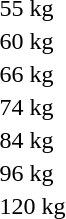<table>
<tr>
<td>55 kg</td>
<td></td>
<td></td>
<td></td>
</tr>
<tr>
<td>60 kg</td>
<td></td>
<td></td>
<td></td>
</tr>
<tr>
<td>66 kg</td>
<td></td>
<td></td>
<td></td>
</tr>
<tr>
<td>74 kg</td>
<td></td>
<td></td>
<td></td>
</tr>
<tr>
<td>84 kg</td>
<td></td>
<td></td>
<td></td>
</tr>
<tr>
<td>96 kg</td>
<td></td>
<td></td>
<td></td>
</tr>
<tr>
<td>120 kg</td>
<td></td>
<td></td>
<td></td>
</tr>
</table>
